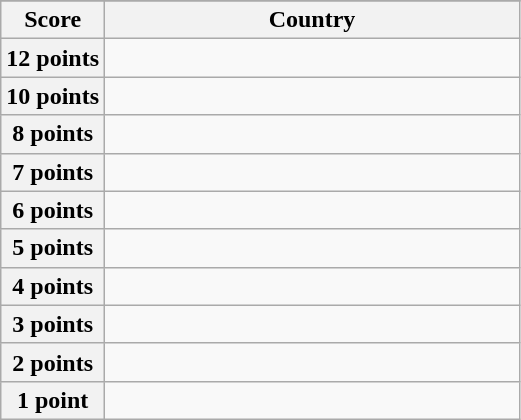<table class="wikitable">
<tr>
</tr>
<tr>
<th scope="col" width="20%">Score</th>
<th scope="col">Country</th>
</tr>
<tr>
<th scope="row">12 points</th>
<td></td>
</tr>
<tr>
<th scope="row">10 points</th>
<td></td>
</tr>
<tr>
<th scope="row">8 points</th>
<td></td>
</tr>
<tr>
<th scope="row">7 points</th>
<td></td>
</tr>
<tr>
<th scope="row">6 points</th>
<td></td>
</tr>
<tr>
<th scope="row">5 points</th>
<td></td>
</tr>
<tr>
<th scope="row">4 points</th>
<td></td>
</tr>
<tr>
<th scope="row">3 points</th>
<td></td>
</tr>
<tr>
<th scope="row">2 points</th>
<td></td>
</tr>
<tr>
<th scope="row">1 point</th>
<td></td>
</tr>
</table>
